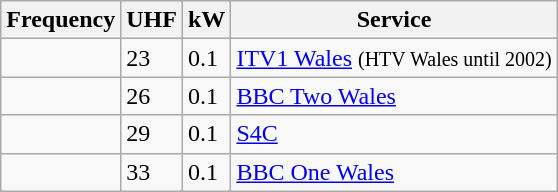<table class="wikitable sortable">
<tr>
<th>Frequency</th>
<th>UHF</th>
<th>kW</th>
<th>Service</th>
</tr>
<tr>
<td></td>
<td>23</td>
<td>0.1</td>
<td><a href='#'>ITV1 Wales</a> <small>(HTV Wales until 2002)</small></td>
</tr>
<tr>
<td></td>
<td>26</td>
<td>0.1</td>
<td><a href='#'>BBC Two Wales</a></td>
</tr>
<tr>
<td></td>
<td>29</td>
<td>0.1</td>
<td><a href='#'>S4C</a></td>
</tr>
<tr>
<td></td>
<td>33</td>
<td>0.1</td>
<td><a href='#'>BBC One Wales</a></td>
</tr>
</table>
